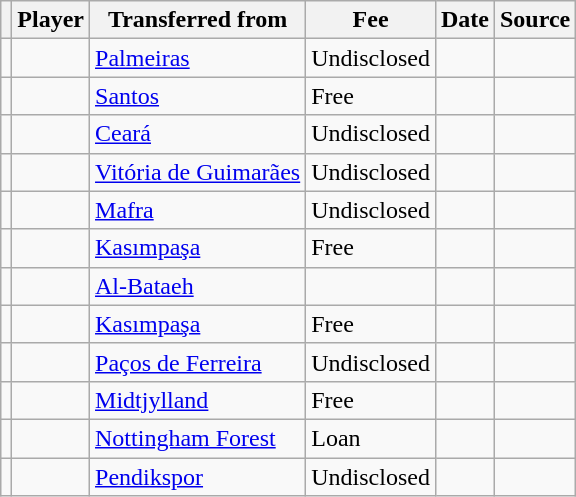<table class="wikitable plainrowheaders sortable">
<tr>
<th></th>
<th scope="col">Player</th>
<th>Transferred from</th>
<th style="width: 65px;">Fee</th>
<th scope="col">Date</th>
<th scope="col">Source</th>
</tr>
<tr>
<td align="center"></td>
<td></td>
<td> <a href='#'>Palmeiras</a></td>
<td>Undisclosed</td>
<td></td>
<td></td>
</tr>
<tr>
<td align="center"></td>
<td></td>
<td> <a href='#'>Santos</a></td>
<td>Free</td>
<td></td>
<td></td>
</tr>
<tr>
<td align="center"></td>
<td></td>
<td> <a href='#'>Ceará</a></td>
<td>Undisclosed</td>
<td></td>
<td></td>
</tr>
<tr>
<td align="center"></td>
<td></td>
<td> <a href='#'>Vitória de Guimarães</a></td>
<td>Undisclosed</td>
<td></td>
<td></td>
</tr>
<tr>
<td align="center"></td>
<td></td>
<td> <a href='#'>Mafra</a></td>
<td>Undisclosed</td>
<td></td>
<td></td>
</tr>
<tr>
<td align="center"></td>
<td></td>
<td> <a href='#'>Kasımpaşa</a></td>
<td>Free</td>
<td></td>
<td></td>
</tr>
<tr>
<td align="center"></td>
<td></td>
<td> <a href='#'>Al-Bataeh</a></td>
<td></td>
<td></td>
<td></td>
</tr>
<tr>
<td align="center"></td>
<td></td>
<td> <a href='#'>Kasımpaşa</a></td>
<td>Free</td>
<td></td>
<td></td>
</tr>
<tr>
<td align="center"></td>
<td></td>
<td> <a href='#'>Paços de Ferreira</a></td>
<td>Undisclosed</td>
<td></td>
<td></td>
</tr>
<tr>
<td align="center"></td>
<td></td>
<td> <a href='#'>Midtjylland</a></td>
<td>Free</td>
<td></td>
<td></td>
</tr>
<tr>
<td align="center"></td>
<td></td>
<td> <a href='#'>Nottingham Forest</a></td>
<td>Loan</td>
<td></td>
<td></td>
</tr>
<tr>
<td align="center"></td>
<td></td>
<td> <a href='#'>Pendikspor</a></td>
<td>Undisclosed</td>
<td></td>
<td></td>
</tr>
</table>
